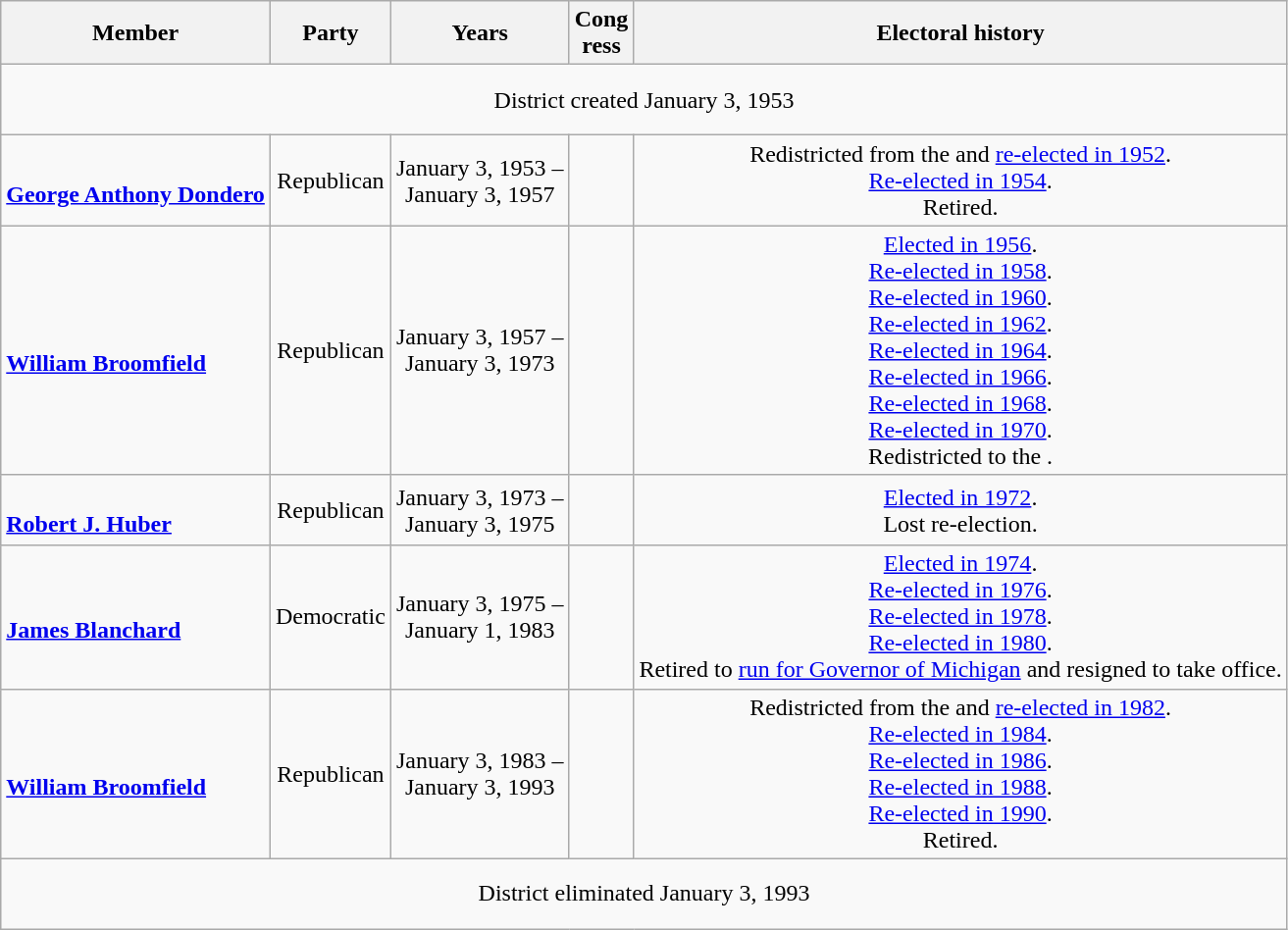<table class=wikitable style="text-align:center">
<tr>
<th>Member</th>
<th>Party</th>
<th>Years</th>
<th>Cong<br>ress</th>
<th>Electoral history</th>
</tr>
<tr style="height:3em">
<td colspan=5>District created January 3, 1953</td>
</tr>
<tr style="height:3em">
<td align=left><br><strong><a href='#'>George Anthony Dondero</a></strong><br></td>
<td>Republican</td>
<td nowrap>January 3, 1953 –<br> January 3, 1957</td>
<td></td>
<td>Redistricted from the  and <a href='#'>re-elected in 1952</a>.<br><a href='#'>Re-elected in 1954</a>.<br>Retired.</td>
</tr>
<tr style="height:3em">
<td align=left><br><strong><a href='#'>William Broomfield</a></strong><br></td>
<td>Republican</td>
<td nowrap>January 3, 1957 –<br> January 3, 1973</td>
<td></td>
<td><a href='#'>Elected in 1956</a>.<br><a href='#'>Re-elected in 1958</a>.<br><a href='#'>Re-elected in 1960</a>.<br><a href='#'>Re-elected in 1962</a>.<br><a href='#'>Re-elected in 1964</a>.<br><a href='#'>Re-elected in 1966</a>.<br><a href='#'>Re-elected in 1968</a>.<br><a href='#'>Re-elected in 1970</a>.<br>Redistricted to the .</td>
</tr>
<tr style="height:3em">
<td align=left><br><strong><a href='#'>Robert J. Huber</a></strong><br></td>
<td>Republican</td>
<td nowrap>January 3, 1973 –<br> January 3, 1975</td>
<td></td>
<td><a href='#'>Elected in 1972</a>.<br>Lost re-election.</td>
</tr>
<tr style="height:3em">
<td align=left><br><strong><a href='#'>James Blanchard</a></strong><br></td>
<td>Democratic</td>
<td nowrap>January 3, 1975 –<br> January 1, 1983</td>
<td></td>
<td><a href='#'>Elected in 1974</a>.<br><a href='#'>Re-elected in 1976</a>.<br><a href='#'>Re-elected in 1978</a>.<br><a href='#'>Re-elected in 1980</a>.<br>Retired to <a href='#'>run for Governor of Michigan</a> and resigned to take office.</td>
</tr>
<tr style="height:3em">
<td align=left><br><strong><a href='#'>William Broomfield</a></strong><br></td>
<td>Republican</td>
<td nowrap>January 3, 1983 –<br> January 3, 1993</td>
<td></td>
<td>Redistricted from the  and <a href='#'>re-elected in 1982</a>.<br><a href='#'>Re-elected in 1984</a>.<br><a href='#'>Re-elected in 1986</a>.<br><a href='#'>Re-elected in 1988</a>.<br><a href='#'>Re-elected in 1990</a>.<br>Retired.</td>
</tr>
<tr style="height:3em">
<td colspan=5>District eliminated January 3, 1993</td>
</tr>
</table>
